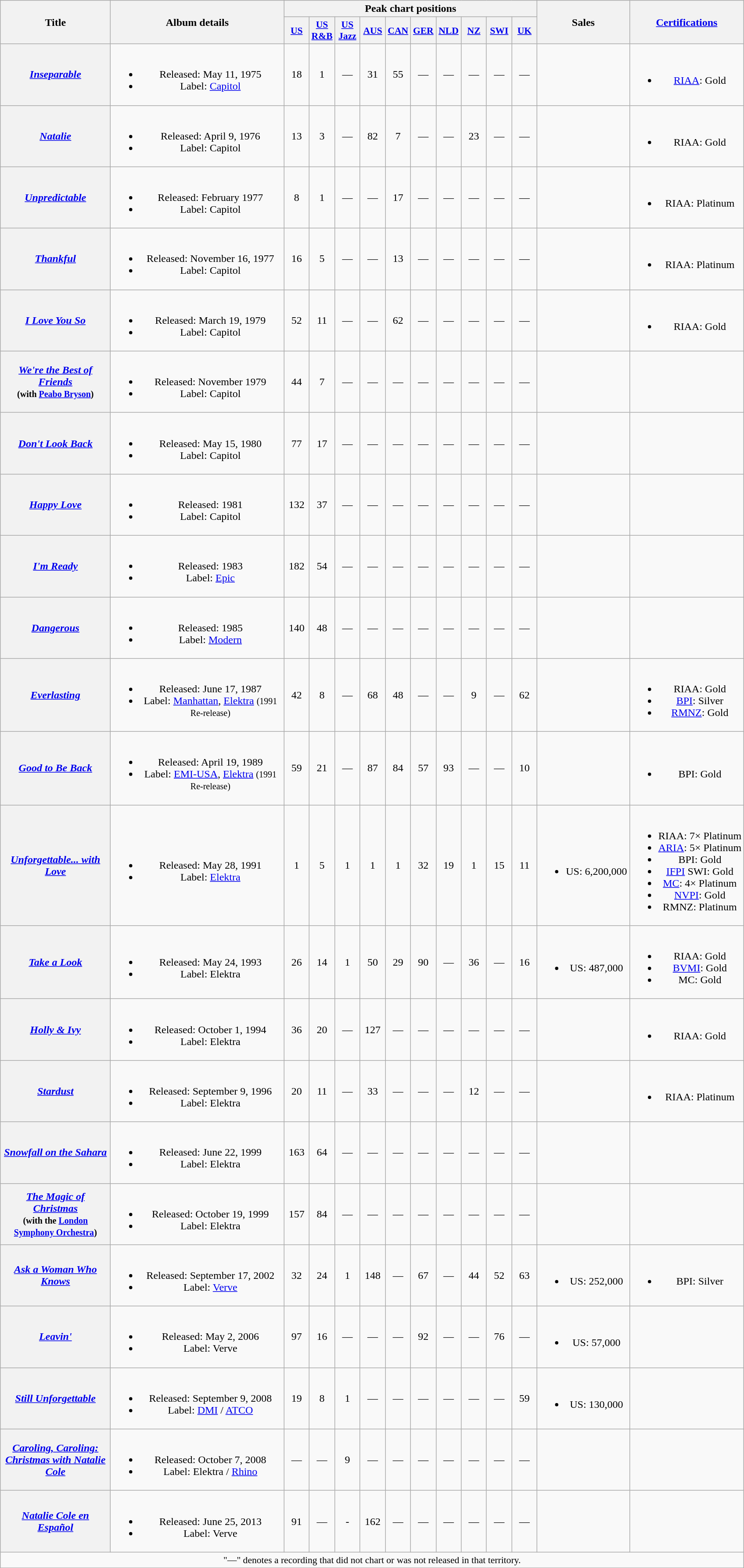<table class="wikitable plainrowheaders" style="text-align:center;" border="1">
<tr>
<th scope="col" rowspan="2" style="width:10em;">Title</th>
<th scope="col" rowspan="2" style="width:16em;">Album details</th>
<th scope="col" colspan="10">Peak chart positions</th>
<th scope="col" rowspan="2">Sales</th>
<th scope="col" rowspan="2"><a href='#'>Certifications</a></th>
</tr>
<tr>
<th scope="col" style="width:2.2em;font-size:90%;"><a href='#'>US</a><br></th>
<th scope="col" style="width:2.2em;font-size:90%;"><a href='#'>US<br>R&B</a><br></th>
<th scope="col" style="width:2.2em;font-size:90%;"><a href='#'>US<br>Jazz</a><br></th>
<th scope="col" style="width:2.2em;font-size:90%;"><a href='#'>AUS</a><br></th>
<th scope="col" style="width:2.2em;font-size:90%;"><a href='#'>CAN</a><br></th>
<th scope="col" style="width:2.2em;font-size:90%;"><a href='#'>GER</a><br></th>
<th scope="col" style="width:2.2em;font-size:90%;"><a href='#'>NLD</a><br></th>
<th scope="col" style="width:2.2em;font-size:90%;"><a href='#'>NZ</a><br></th>
<th scope="col" style="width:2.2em;font-size:90%;"><a href='#'>SWI</a><br></th>
<th scope="col" style="width:2.2em;font-size:90%;"><a href='#'>UK</a><br></th>
</tr>
<tr>
<th scope="row"><em><a href='#'>Inseparable</a></em></th>
<td><br><ul><li>Released: May 11, 1975</li><li>Label: <a href='#'>Capitol</a></li></ul></td>
<td>18</td>
<td>1</td>
<td>—</td>
<td>31</td>
<td>55</td>
<td>—</td>
<td>—</td>
<td>—</td>
<td>—</td>
<td>—</td>
<td></td>
<td><br><ul><li><a href='#'>RIAA</a>: Gold</li></ul></td>
</tr>
<tr>
<th scope="row"><em><a href='#'>Natalie</a></em></th>
<td><br><ul><li>Released: April 9, 1976</li><li>Label: Capitol</li></ul></td>
<td>13</td>
<td>3</td>
<td>—</td>
<td>82</td>
<td>7</td>
<td>—</td>
<td>—</td>
<td>23</td>
<td>—</td>
<td>—</td>
<td></td>
<td><br><ul><li>RIAA: Gold</li></ul></td>
</tr>
<tr>
<th scope="row"><em><a href='#'>Unpredictable</a></em></th>
<td><br><ul><li>Released: February 1977</li><li>Label: Capitol</li></ul></td>
<td>8</td>
<td>1</td>
<td>—</td>
<td>—</td>
<td>17</td>
<td>—</td>
<td>—</td>
<td>—</td>
<td>—</td>
<td>—</td>
<td></td>
<td><br><ul><li>RIAA: Platinum</li></ul></td>
</tr>
<tr>
<th scope="row"><em><a href='#'>Thankful</a></em></th>
<td><br><ul><li>Released: November 16, 1977</li><li>Label: Capitol</li></ul></td>
<td>16</td>
<td>5</td>
<td>—</td>
<td>—</td>
<td>13</td>
<td>—</td>
<td>—</td>
<td>—</td>
<td>—</td>
<td>—</td>
<td></td>
<td><br><ul><li>RIAA: Platinum</li></ul></td>
</tr>
<tr>
<th scope="row"><em><a href='#'>I Love You So</a></em></th>
<td><br><ul><li>Released: March 19, 1979</li><li>Label: Capitol</li></ul></td>
<td>52</td>
<td>11</td>
<td>—</td>
<td>—</td>
<td>62</td>
<td>—</td>
<td>—</td>
<td>—</td>
<td>—</td>
<td>—</td>
<td></td>
<td><br><ul><li>RIAA: Gold</li></ul></td>
</tr>
<tr>
<th scope="row"><em><a href='#'>We're the Best of Friends</a></em><br><small>(with <a href='#'>Peabo Bryson</a>)</small></th>
<td><br><ul><li>Released: November 1979</li><li>Label: Capitol</li></ul></td>
<td>44</td>
<td>7</td>
<td>—</td>
<td>—</td>
<td>—</td>
<td>—</td>
<td>—</td>
<td>—</td>
<td>—</td>
<td>—</td>
<td></td>
<td></td>
</tr>
<tr>
<th scope="row"><em><a href='#'>Don't Look Back</a></em></th>
<td><br><ul><li>Released: May 15, 1980</li><li>Label: Capitol</li></ul></td>
<td>77</td>
<td>17</td>
<td>—</td>
<td>—</td>
<td>—</td>
<td>—</td>
<td>—</td>
<td>—</td>
<td>—</td>
<td>—</td>
<td></td>
<td></td>
</tr>
<tr>
<th scope="row"><em><a href='#'>Happy Love</a></em></th>
<td><br><ul><li>Released: 1981</li><li>Label: Capitol</li></ul></td>
<td>132</td>
<td>37</td>
<td>—</td>
<td>—</td>
<td>—</td>
<td>—</td>
<td>—</td>
<td>—</td>
<td>—</td>
<td>—</td>
<td></td>
<td></td>
</tr>
<tr>
<th scope="row"><em><a href='#'>I'm Ready</a></em></th>
<td><br><ul><li>Released: 1983</li><li>Label: <a href='#'>Epic</a></li></ul></td>
<td>182</td>
<td>54</td>
<td>—</td>
<td>—</td>
<td>—</td>
<td>—</td>
<td>—</td>
<td>—</td>
<td>—</td>
<td>—</td>
<td></td>
<td></td>
</tr>
<tr>
<th scope="row"><em><a href='#'>Dangerous</a></em></th>
<td><br><ul><li>Released: 1985</li><li>Label: <a href='#'>Modern</a></li></ul></td>
<td>140</td>
<td>48</td>
<td>—</td>
<td>—</td>
<td>—</td>
<td>—</td>
<td>—</td>
<td>—</td>
<td>—</td>
<td>—</td>
<td></td>
<td></td>
</tr>
<tr>
<th scope="row"><em><a href='#'>Everlasting</a></em></th>
<td><br><ul><li>Released: June 17, 1987</li><li>Label: <a href='#'>Manhattan</a>, <a href='#'>Elektra</a> <small>(1991 Re-release)</small></li></ul></td>
<td>42</td>
<td>8</td>
<td>—</td>
<td>68</td>
<td>48</td>
<td>—</td>
<td>—</td>
<td>9</td>
<td>—</td>
<td>62</td>
<td></td>
<td><br><ul><li>RIAA: Gold</li><li><a href='#'>BPI</a>: Silver</li><li><a href='#'>RMNZ</a>: Gold</li></ul></td>
</tr>
<tr>
<th scope="row"><em><a href='#'>Good to Be Back</a></em></th>
<td><br><ul><li>Released: April 19, 1989</li><li>Label: <a href='#'>EMI-USA</a>, <a href='#'>Elektra</a> <small>(1991 Re-release)</small></li></ul></td>
<td>59</td>
<td>21</td>
<td>—</td>
<td>87</td>
<td>84</td>
<td>57</td>
<td>93</td>
<td>—</td>
<td>—</td>
<td>10</td>
<td></td>
<td><br><ul><li>BPI: Gold</li></ul></td>
</tr>
<tr>
<th scope="row"><em><a href='#'>Unforgettable... with Love</a></em></th>
<td><br><ul><li>Released: May 28, 1991</li><li>Label: <a href='#'>Elektra</a></li></ul></td>
<td>1</td>
<td>5</td>
<td>1</td>
<td>1</td>
<td>1</td>
<td>32</td>
<td>19</td>
<td>1</td>
<td>15</td>
<td>11</td>
<td><br><ul><li>US: 6,200,000</li></ul></td>
<td><br><ul><li>RIAA: 7× Platinum</li><li><a href='#'>ARIA</a>: 5× Platinum</li><li>BPI: Gold</li><li><a href='#'>IFPI</a> SWI: Gold</li><li><a href='#'>MC</a>: 4× Platinum</li><li><a href='#'>NVPI</a>: Gold</li><li>RMNZ: Platinum</li></ul></td>
</tr>
<tr>
<th scope="row"><em><a href='#'>Take a Look</a></em></th>
<td><br><ul><li>Released: May 24, 1993</li><li>Label: Elektra</li></ul></td>
<td>26</td>
<td>14</td>
<td>1</td>
<td>50</td>
<td>29</td>
<td>90</td>
<td>—</td>
<td>36</td>
<td>—</td>
<td>16</td>
<td><br><ul><li>US: 487,000</li></ul></td>
<td><br><ul><li>RIAA: Gold</li><li><a href='#'>BVMI</a>: Gold</li><li>MC: Gold</li></ul></td>
</tr>
<tr>
<th scope="row"><em><a href='#'>Holly & Ivy</a></em></th>
<td><br><ul><li>Released: October 1, 1994</li><li>Label: Elektra</li></ul></td>
<td>36</td>
<td>20</td>
<td>—</td>
<td>127</td>
<td>—</td>
<td>—</td>
<td>—</td>
<td>—</td>
<td>—</td>
<td>—</td>
<td></td>
<td><br><ul><li>RIAA: Gold</li></ul></td>
</tr>
<tr>
<th scope="row"><em><a href='#'>Stardust</a></em></th>
<td><br><ul><li>Released: September 9, 1996</li><li>Label: Elektra</li></ul></td>
<td>20</td>
<td>11</td>
<td>—</td>
<td>33</td>
<td>—</td>
<td>—</td>
<td>—</td>
<td>12</td>
<td>—</td>
<td>—</td>
<td></td>
<td><br><ul><li>RIAA: Platinum</li></ul></td>
</tr>
<tr>
<th scope="row"><em><a href='#'>Snowfall on the Sahara</a></em></th>
<td><br><ul><li>Released: June 22, 1999</li><li>Label: Elektra</li></ul></td>
<td>163</td>
<td>64</td>
<td>—</td>
<td>—</td>
<td>—</td>
<td>—</td>
<td>—</td>
<td>—</td>
<td>—</td>
<td>—</td>
<td></td>
<td></td>
</tr>
<tr>
<th scope="row"><em><a href='#'>The Magic of Christmas</a></em><br><small>(with the <a href='#'>London Symphony Orchestra</a>)</small></th>
<td><br><ul><li>Released: October 19, 1999</li><li>Label: Elektra</li></ul></td>
<td>157</td>
<td>84</td>
<td>—</td>
<td>—</td>
<td>—</td>
<td>—</td>
<td>—</td>
<td>—</td>
<td>—</td>
<td>—</td>
<td></td>
<td></td>
</tr>
<tr>
<th scope="row"><em><a href='#'>Ask a Woman Who Knows</a></em></th>
<td><br><ul><li>Released: September 17, 2002</li><li>Label: <a href='#'>Verve</a></li></ul></td>
<td>32</td>
<td>24</td>
<td>1</td>
<td>148</td>
<td>—</td>
<td>67</td>
<td>—</td>
<td>44</td>
<td>52</td>
<td>63</td>
<td><br><ul><li>US: 252,000</li></ul></td>
<td><br><ul><li>BPI: Silver</li></ul></td>
</tr>
<tr>
<th scope="row"><em><a href='#'>Leavin'</a></em></th>
<td><br><ul><li>Released: May 2, 2006</li><li>Label: Verve</li></ul></td>
<td>97</td>
<td>16</td>
<td>—</td>
<td>—</td>
<td>—</td>
<td>92</td>
<td>—</td>
<td>—</td>
<td>76</td>
<td>—</td>
<td><br><ul><li>US: 57,000</li></ul></td>
<td></td>
</tr>
<tr>
<th scope="row"><em><a href='#'>Still Unforgettable</a></em></th>
<td><br><ul><li>Released: September 9, 2008</li><li>Label: <a href='#'>DMI</a> / <a href='#'>ATCO</a></li></ul></td>
<td>19</td>
<td>8</td>
<td>1</td>
<td>—</td>
<td>—</td>
<td>—</td>
<td>—</td>
<td>—</td>
<td>—</td>
<td>59</td>
<td><br><ul><li>US: 130,000</li></ul></td>
<td></td>
</tr>
<tr>
<th scope="row"><em><a href='#'>Caroling, Caroling: Christmas with Natalie Cole</a></em></th>
<td><br><ul><li>Released: October 7, 2008</li><li>Label: Elektra / <a href='#'>Rhino</a></li></ul></td>
<td>—</td>
<td>—</td>
<td>9</td>
<td>—</td>
<td>—</td>
<td>—</td>
<td>—</td>
<td>—</td>
<td>—</td>
<td>—</td>
<td></td>
<td></td>
</tr>
<tr>
<th scope="row"><em><a href='#'>Natalie Cole en Español</a></em></th>
<td><br><ul><li>Released: June 25, 2013</li><li>Label: Verve</li></ul></td>
<td>91</td>
<td>—</td>
<td>-</td>
<td>162</td>
<td>—</td>
<td>—</td>
<td>—</td>
<td>—</td>
<td>—</td>
<td>—</td>
<td></td>
<td></td>
</tr>
<tr>
<td colspan="15" style="font-size:90%">"—" denotes a recording that did not chart or was not released in that territory.</td>
</tr>
</table>
